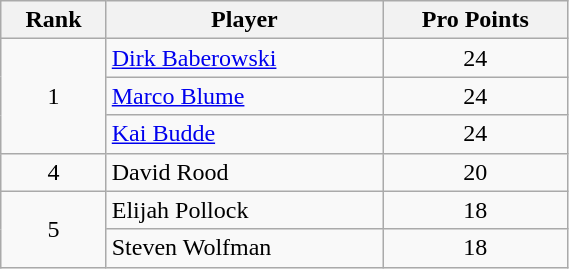<table class="wikitable" width=30%>
<tr>
<th>Rank</th>
<th>Player</th>
<th>Pro Points</th>
</tr>
<tr>
<td align=center rowspan=3>1</td>
<td> <a href='#'>Dirk Baberowski</a></td>
<td align=center>24</td>
</tr>
<tr>
<td> <a href='#'>Marco Blume</a></td>
<td align=center>24</td>
</tr>
<tr>
<td> <a href='#'>Kai Budde</a></td>
<td align=center>24</td>
</tr>
<tr>
<td align=center>4</td>
<td> David Rood</td>
<td align=center>20</td>
</tr>
<tr>
<td align=center rowspan=2>5</td>
<td> Elijah Pollock</td>
<td align=center>18</td>
</tr>
<tr>
<td> Steven Wolfman</td>
<td align=center>18</td>
</tr>
</table>
